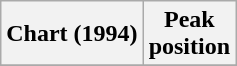<table class="wikitable sortable">
<tr>
<th>Chart (1994)</th>
<th>Peak<br>position</th>
</tr>
<tr>
</tr>
</table>
